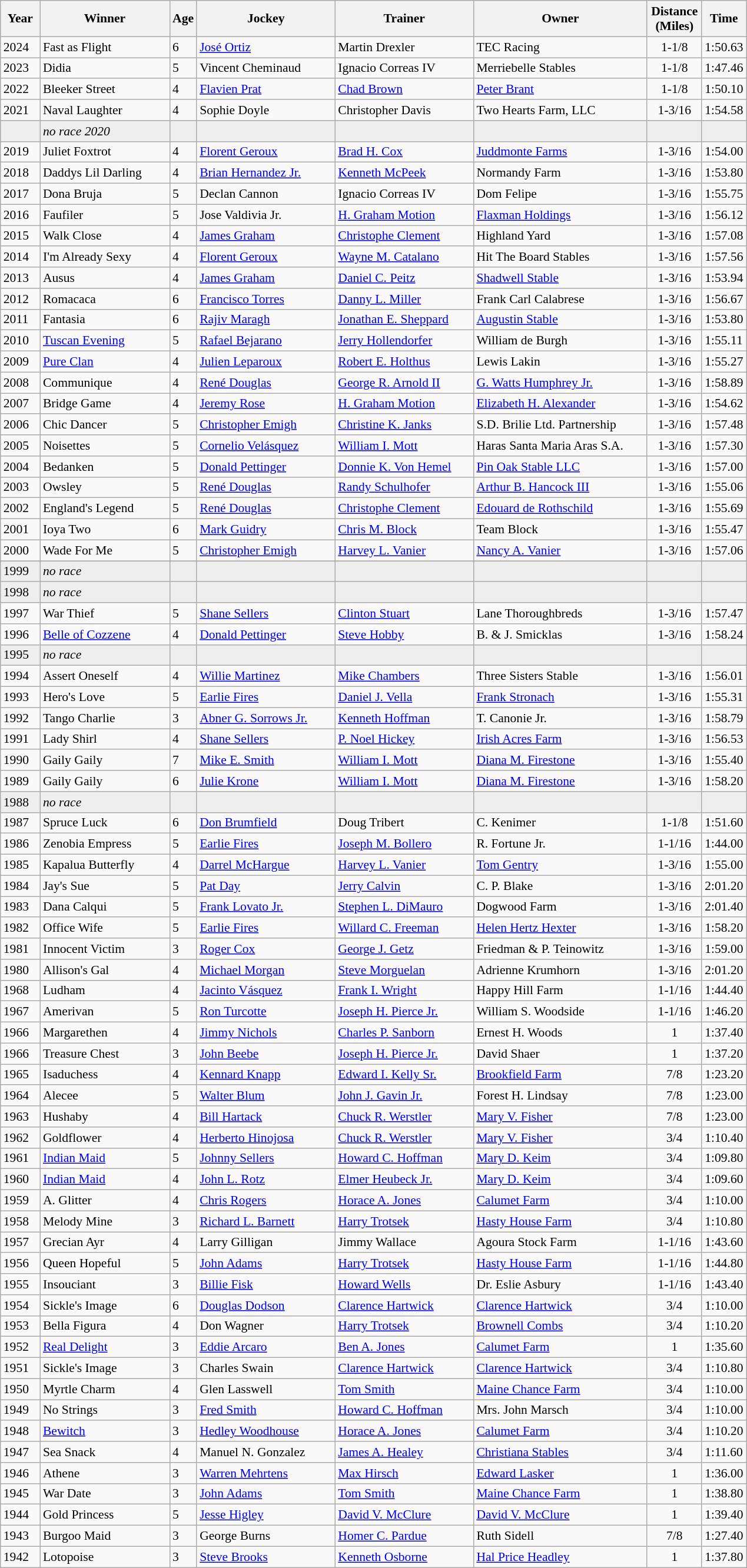<table class="wikitable sortable" style="font-size:90%">
<tr>
<th width="38px">Year<br></th>
<th width="140px">Winner<br></th>
<th>Age<br></th>
<th width="150px">Jockey<br></th>
<th width="150px">Trainer<br></th>
<th width="190px">Owner<br></th>
<th width="55px">Distance<br>  (Miles) <br></th>
<th>Time</th>
</tr>
<tr>
<td>2024</td>
<td>Fast as Flight</td>
<td>6</td>
<td><a href='#'>José Ortiz</a></td>
<td>Martin Drexler</td>
<td>TEC Racing</td>
<td align=center><span>1-1/8</span></td>
<td>1:50.63</td>
</tr>
<tr>
<td>2023</td>
<td>Didia</td>
<td>5</td>
<td>Vincent Cheminaud</td>
<td>Ignacio Correas IV</td>
<td>Merriebelle Stables</td>
<td align=center><span>1-1/8</span></td>
<td>1:47.46</td>
</tr>
<tr>
<td>2022</td>
<td>Bleeker Street</td>
<td>4</td>
<td><a href='#'>Flavien Prat</a></td>
<td><a href='#'>Chad Brown</a></td>
<td><a href='#'>Peter Brant</a></td>
<td align=center><span>1-1/8</span></td>
<td>1:50.10</td>
</tr>
<tr>
<td>2021</td>
<td>Naval Laughter</td>
<td>4</td>
<td>Sophie Doyle</td>
<td>Christopher Davis</td>
<td>Two Hearts Farm, LLC</td>
<td align=center><span>1-3/16</span></td>
<td>1:54.58</td>
</tr>
<tr bgcolor="#eeeeee">
<td data-sort-value="2020"></td>
<td><em>no race 2020</em> </td>
<td></td>
<td></td>
<td></td>
<td></td>
<td></td>
<td></td>
</tr>
<tr>
<td>2019</td>
<td>Juliet Foxtrot</td>
<td>4</td>
<td><a href='#'>Florent Geroux</a></td>
<td><a href='#'>Brad H. Cox</a></td>
<td><a href='#'>Juddmonte Farms</a></td>
<td align=center><span>1-3/16</span></td>
<td>1:54.00</td>
</tr>
<tr>
<td>2018</td>
<td>Daddys Lil Darling</td>
<td>4</td>
<td><a href='#'>Brian Hernandez Jr.</a></td>
<td><a href='#'>Kenneth McPeek</a></td>
<td>Normandy Farm</td>
<td align=center><span>1-3/16</span></td>
<td>1:53.80</td>
</tr>
<tr>
<td>2017</td>
<td>Dona Bruja</td>
<td>5</td>
<td>Declan Cannon</td>
<td>Ignacio Correas IV</td>
<td>Dom Felipe</td>
<td align=center><span>1-3/16</span></td>
<td>1:55.75</td>
</tr>
<tr>
<td>2016</td>
<td>Faufiler</td>
<td>5</td>
<td>Jose Valdivia Jr.</td>
<td><a href='#'>H. Graham Motion</a></td>
<td><a href='#'>Flaxman Holdings</a></td>
<td align=center><span>1-3/16</span></td>
<td>1:56.12</td>
</tr>
<tr>
<td>2015</td>
<td>Walk Close</td>
<td>4</td>
<td><a href='#'>James Graham</a></td>
<td><a href='#'>Christophe Clement</a></td>
<td>Highland Yard</td>
<td align=center><span>1-3/16</span></td>
<td>1:57.08</td>
</tr>
<tr>
<td>2014</td>
<td>I'm Already Sexy</td>
<td>4</td>
<td><a href='#'>Florent Geroux</a></td>
<td><a href='#'>Wayne M. Catalano</a></td>
<td>Hit The Board Stables</td>
<td align=center><span>1-3/16</span></td>
<td>1:57.56</td>
</tr>
<tr>
<td>2013</td>
<td>Ausus</td>
<td>4</td>
<td><a href='#'>James Graham</a></td>
<td><a href='#'>Daniel C. Peitz</a></td>
<td><a href='#'>Shadwell Stable</a></td>
<td align=center><span>1-3/16</span></td>
<td>1:53.94</td>
</tr>
<tr>
<td>2012</td>
<td>Romacaca</td>
<td>6</td>
<td><a href='#'>Francisco Torres</a></td>
<td><a href='#'>Danny L. Miller</a></td>
<td>Frank Carl Calabrese</td>
<td align=center><span>1-3/16</span></td>
<td>1:56.67</td>
</tr>
<tr>
<td>2011</td>
<td>Fantasia</td>
<td>6</td>
<td><a href='#'>Rajiv Maragh</a></td>
<td><a href='#'>Jonathan E. Sheppard</a></td>
<td><a href='#'>Augustin Stable</a></td>
<td align=center><span>1-3/16</span></td>
<td>1:53.80</td>
</tr>
<tr>
<td>2010</td>
<td><a href='#'>Tuscan Evening</a></td>
<td>5</td>
<td><a href='#'>Rafael Bejarano</a></td>
<td><a href='#'>Jerry Hollendorfer</a></td>
<td>William de Burgh</td>
<td align=center><span>1-3/16</span></td>
<td>1:55.11</td>
</tr>
<tr>
<td>2009</td>
<td><a href='#'>Pure Clan</a></td>
<td>4</td>
<td><a href='#'>Julien Leparoux</a></td>
<td><a href='#'>Robert E. Holthus</a></td>
<td>Lewis Lakin</td>
<td align=center><span>1-3/16</span></td>
<td>1:55.27</td>
</tr>
<tr>
<td>2008</td>
<td>Communique</td>
<td>4</td>
<td><a href='#'>René Douglas</a></td>
<td><a href='#'>George R. Arnold II</a></td>
<td><a href='#'>G. Watts Humphrey Jr.</a></td>
<td align=center><span>1-3/16</span></td>
<td>1:58.89</td>
</tr>
<tr>
<td>2007</td>
<td>Bridge Game</td>
<td>4</td>
<td><a href='#'>Jeremy Rose</a></td>
<td><a href='#'>H. Graham Motion</a></td>
<td><a href='#'>Elizabeth H. Alexander</a></td>
<td align=center><span>1-3/16</span></td>
<td>1:54.62</td>
</tr>
<tr>
<td>2006</td>
<td>Chic Dancer</td>
<td>5</td>
<td><a href='#'>Christopher Emigh</a></td>
<td><a href='#'>Christine K. Janks</a></td>
<td>S.D. Brilie Ltd. Partnership</td>
<td align=center><span>1-3/16</span></td>
<td>1:57.48</td>
</tr>
<tr>
<td>2005</td>
<td>Noisettes</td>
<td>5</td>
<td><a href='#'>Cornelio Velásquez</a></td>
<td><a href='#'>William I. Mott</a></td>
<td>Haras Santa Maria Aras S.A.</td>
<td align=center><span>1-3/16</span></td>
<td>1:57.30</td>
</tr>
<tr>
<td>2004</td>
<td>Bedanken</td>
<td>5</td>
<td><a href='#'>Donald Pettinger</a></td>
<td><a href='#'>Donnie K. Von Hemel</a></td>
<td><a href='#'>Pin Oak Stable LLC</a></td>
<td align=center><span>1-3/16</span></td>
<td>1:57.00</td>
</tr>
<tr>
<td>2003</td>
<td>Owsley</td>
<td>5</td>
<td><a href='#'>René Douglas</a></td>
<td><a href='#'>Randy Schulhofer</a></td>
<td><a href='#'>Arthur B. Hancock III</a></td>
<td align=center><span>1-3/16</span></td>
<td>1:55.06</td>
</tr>
<tr>
<td>2002</td>
<td>England's Legend</td>
<td>5</td>
<td><a href='#'>René Douglas</a></td>
<td><a href='#'>Christophe Clement</a></td>
<td><a href='#'>Edouard de Rothschild</a></td>
<td align=center><span>1-3/16</span></td>
<td>1:55.69</td>
</tr>
<tr>
<td>2001</td>
<td>Ioya Two</td>
<td>6</td>
<td><a href='#'>Mark Guidry</a></td>
<td><a href='#'>Chris M. Block</a></td>
<td>Team Block</td>
<td align=center><span>1-3/16</span></td>
<td>1:55.47</td>
</tr>
<tr>
<td>2000</td>
<td>Wade For Me</td>
<td>5</td>
<td><a href='#'>Christopher Emigh</a></td>
<td><a href='#'>Harvey L. Vanier</a></td>
<td><a href='#'>Nancy A. Vanier</a></td>
<td align=center><span>1-3/16</span></td>
<td>1:57.06</td>
</tr>
<tr>
</tr>
<tr bgcolor="#eeeeee">
<td>1999</td>
<td><em>no race</em></td>
<td></td>
<td></td>
<td></td>
<td></td>
<td></td>
<td></td>
</tr>
<tr bgcolor="#eeeeee">
<td>1998</td>
<td><em>no race</em></td>
<td></td>
<td></td>
<td></td>
<td></td>
<td></td>
<td></td>
</tr>
<tr>
<td>1997</td>
<td>War Thief</td>
<td>5</td>
<td><a href='#'>Shane Sellers</a></td>
<td><a href='#'>Clinton Stuart</a></td>
<td>Lane Thoroughbreds</td>
<td align=center><span>1-3/16</span></td>
<td>1:57.47</td>
</tr>
<tr>
<td>1996</td>
<td><a href='#'>Belle of Cozzene</a></td>
<td>4</td>
<td><a href='#'>Donald Pettinger</a></td>
<td><a href='#'>Steve Hobby</a></td>
<td>B. & J. Smicklas</td>
<td align=center><span>1-3/16</span></td>
<td>1:58.24</td>
</tr>
<tr bgcolor="#eeeeee">
<td>1995</td>
<td><em>no race</em></td>
<td></td>
<td></td>
<td></td>
<td></td>
<td></td>
<td></td>
</tr>
<tr>
<td>1994</td>
<td>Assert Oneself</td>
<td>4</td>
<td><a href='#'>Willie Martinez</a></td>
<td><a href='#'>Mike Chambers</a></td>
<td>Three Sisters Stable</td>
<td align=center><span>1-3/16</span></td>
<td>1:56.01</td>
</tr>
<tr>
<td>1993</td>
<td>Hero's Love</td>
<td>5</td>
<td><a href='#'>Earlie Fires</a></td>
<td><a href='#'>Daniel J. Vella</a></td>
<td><a href='#'>Frank Stronach</a></td>
<td align=center><span>1-3/16</span></td>
<td>1:55.31</td>
</tr>
<tr>
<td>1992</td>
<td>Tango Charlie</td>
<td>3</td>
<td><a href='#'>Abner G. Sorrows Jr.</a></td>
<td><a href='#'>Kenneth Hoffman</a></td>
<td>T. Canonie Jr.</td>
<td align=center><span>1-3/16</span></td>
<td>1:58.79</td>
</tr>
<tr>
<td>1991</td>
<td>Lady Shirl</td>
<td>4</td>
<td><a href='#'>Shane Sellers</a></td>
<td><a href='#'>P. Noel Hickey</a></td>
<td><a href='#'>Irish Acres Farm</a></td>
<td align=center><span>1-3/16</span></td>
<td>1:56.53</td>
</tr>
<tr>
<td>1990</td>
<td>Gaily Gaily</td>
<td>7</td>
<td><a href='#'>Mike E. Smith</a></td>
<td><a href='#'>William I. Mott</a></td>
<td><a href='#'>Diana M. Firestone</a></td>
<td align=center><span>1-3/16</span></td>
<td>1:55.40</td>
</tr>
<tr>
<td>1989</td>
<td>Gaily Gaily</td>
<td>6</td>
<td><a href='#'>Julie Krone</a></td>
<td><a href='#'>William I. Mott</a></td>
<td><a href='#'>Diana M. Firestone</a></td>
<td align=center><span>1-3/16</span></td>
<td>1:58.20</td>
</tr>
<tr bgcolor="#eeeeee">
<td>1988</td>
<td><em>no race</em></td>
<td></td>
<td></td>
<td></td>
<td></td>
<td></td>
<td></td>
</tr>
<tr>
<td>1987</td>
<td>Spruce Luck</td>
<td>6</td>
<td><a href='#'>Don Brumfield</a></td>
<td>Doug Tribert</td>
<td>C. Kenimer</td>
<td align=center><span>1-1/8</span></td>
<td>1:51.60</td>
</tr>
<tr>
<td>1986</td>
<td>Zenobia Empress</td>
<td>5</td>
<td><a href='#'>Earlie Fires</a></td>
<td><a href='#'>Joseph M. Bollero</a></td>
<td>R. Fortune Jr.</td>
<td align=center><span>1-1/16</span></td>
<td>1:44.00</td>
</tr>
<tr>
<td>1985</td>
<td>Kapalua Butterfly</td>
<td>4</td>
<td><a href='#'>Darrel McHargue</a></td>
<td><a href='#'>Harvey L. Vanier</a></td>
<td><a href='#'>Tom Gentry</a></td>
<td align=center><span>1-3/16</span></td>
<td>1:55.00</td>
</tr>
<tr>
<td>1984</td>
<td>Jay's Sue</td>
<td>5</td>
<td><a href='#'>Pat Day</a></td>
<td><a href='#'>Jerry Calvin</a></td>
<td>C. P. Blake</td>
<td align=center><span>1-3/16</span></td>
<td>2:01.20</td>
</tr>
<tr>
<td>1983</td>
<td>Dana Calqui</td>
<td>5</td>
<td><a href='#'>Frank Lovato Jr.</a></td>
<td><a href='#'>Stephen L. DiMauro</a></td>
<td>Dogwood Farm</td>
<td align=center><span>1-3/16</span></td>
<td>2:01.40</td>
</tr>
<tr>
<td>1982</td>
<td>Office Wife</td>
<td>5</td>
<td><a href='#'>Earlie Fires</a></td>
<td><a href='#'>Willard C. Freeman</a></td>
<td><a href='#'>Helen Hertz Hexter</a></td>
<td align=center><span>1-3/16</span></td>
<td>1:58.20</td>
</tr>
<tr>
<td>1981</td>
<td>Innocent Victim</td>
<td>3</td>
<td><a href='#'>Roger Cox</a></td>
<td><a href='#'>George J. Getz</a></td>
<td>Friedman & P. Teinowitz</td>
<td align=center><span>1-3/16</span></td>
<td>1:59.00</td>
</tr>
<tr>
<td>1980</td>
<td>Allison's Gal</td>
<td>4</td>
<td><a href='#'>Michael Morgan</a></td>
<td><a href='#'>Steve Morguelan</a></td>
<td>Adrienne Krumhorn</td>
<td align=center><span>1-3/16</span></td>
<td>2:01.20</td>
</tr>
<tr>
<td>1968</td>
<td>Ludham</td>
<td>4</td>
<td><a href='#'>Jacinto Vásquez</a></td>
<td><a href='#'>Frank I. Wright</a></td>
<td>Happy Hill Farm</td>
<td align=center><span>1-1/16</span></td>
<td>1:44.40</td>
</tr>
<tr>
<td>1967</td>
<td>Amerivan</td>
<td>5</td>
<td><a href='#'>Ron Turcotte</a></td>
<td><a href='#'>Joseph H. Pierce Jr.</a></td>
<td>William S. Woodside</td>
<td align=center><span>1-1/16</span></td>
<td>1:46.20</td>
</tr>
<tr>
<td>1966</td>
<td>Margarethen</td>
<td>4</td>
<td><a href='#'>Jimmy Nichols</a></td>
<td><a href='#'>Charles P. Sanborn</a></td>
<td>Ernest H. Woods</td>
<td align=center><span>1</span></td>
<td>1:37.40</td>
</tr>
<tr>
<td>1966</td>
<td>Treasure Chest</td>
<td>3</td>
<td><a href='#'>John Beebe</a></td>
<td><a href='#'>Joseph H. Pierce Jr.</a></td>
<td>David Shaer</td>
<td align=center><span>1</span></td>
<td>1:37.20</td>
</tr>
<tr>
<td>1965</td>
<td>Isaduchess</td>
<td>4</td>
<td><a href='#'>Kennard Knapp</a></td>
<td><a href='#'>Edward I. Kelly Sr.</a></td>
<td><a href='#'>Brookfield Farm</a></td>
<td align=center><span>7/8</span></td>
<td>1:23.20</td>
</tr>
<tr>
<td>1964</td>
<td>Alecee</td>
<td>5</td>
<td><a href='#'>Walter Blum</a></td>
<td><a href='#'>John J. Gavin Jr.</a></td>
<td>Forest H. Lindsay</td>
<td align=center><span>7/8</span></td>
<td>1:23.00</td>
</tr>
<tr>
<td>1963</td>
<td>Hushaby</td>
<td>4</td>
<td><a href='#'>Bill Hartack</a></td>
<td><a href='#'>Chuck R. Werstler</a></td>
<td><a href='#'>Mary V. Fisher</a></td>
<td align=center><span>7/8</span></td>
<td>1:23.00</td>
</tr>
<tr>
<td>1962</td>
<td>Goldflower</td>
<td>4</td>
<td><a href='#'>Herberto Hinojosa</a></td>
<td><a href='#'>Chuck R. Werstler</a></td>
<td><a href='#'>Mary V. Fisher</a></td>
<td align=center><span>3/4</span></td>
<td>1:10.40</td>
</tr>
<tr>
<td>1961</td>
<td><a href='#'>Indian Maid</a></td>
<td>5</td>
<td><a href='#'>Johnny Sellers</a></td>
<td><a href='#'>Howard C. Hoffman</a></td>
<td><a href='#'>Mary D. Keim</a></td>
<td align=center><span>3/4</span></td>
<td>1:09.80</td>
</tr>
<tr>
<td>1960</td>
<td><a href='#'>Indian Maid</a></td>
<td>4</td>
<td><a href='#'>John L. Rotz</a></td>
<td><a href='#'>Elmer Heubeck Jr.</a></td>
<td><a href='#'>Mary D. Keim</a></td>
<td align=center><span>3/4</span></td>
<td>1:09.60</td>
</tr>
<tr>
<td>1959</td>
<td>A. Glitter</td>
<td>4</td>
<td><a href='#'>Chris Rogers</a></td>
<td><a href='#'>Horace A. Jones</a></td>
<td><a href='#'>Calumet Farm</a></td>
<td align=center><span>3/4</span></td>
<td>1:10.00</td>
</tr>
<tr>
<td>1958</td>
<td>Melody Mine</td>
<td>3</td>
<td><a href='#'>Richard L. Barnett</a></td>
<td><a href='#'>Harry Trotsek</a></td>
<td><a href='#'>Hasty House Farm</a></td>
<td align=center><span>3/4</span></td>
<td>1:10.80</td>
</tr>
<tr>
<td>1957</td>
<td>Grecian Ayr</td>
<td>4</td>
<td>Larry Gilligan</td>
<td>Jimmy Wallace</td>
<td>Agoura Stock Farm</td>
<td align=center><span>1-1/16</span></td>
<td>1:43.60</td>
</tr>
<tr>
<td>1956</td>
<td>Queen Hopeful</td>
<td>5</td>
<td><a href='#'>John Adams</a></td>
<td><a href='#'>Harry Trotsek</a></td>
<td><a href='#'>Hasty House Farm</a></td>
<td align=center><span>1-1/16</span></td>
<td>1:44.80</td>
</tr>
<tr>
<td>1955</td>
<td>Insouciant</td>
<td>3</td>
<td><a href='#'>Billie Fisk</a></td>
<td><a href='#'>Howard Wells</a></td>
<td>Dr. Eslie Asbury</td>
<td align=center><span>1-1/16</span></td>
<td>1:43.40</td>
</tr>
<tr>
<td>1954</td>
<td>Sickle's Image</td>
<td>6</td>
<td><a href='#'>Douglas Dodson</a></td>
<td><a href='#'>Clarence Hartwick</a></td>
<td><a href='#'>Clarence Hartwick</a></td>
<td align=center><span>3/4</span></td>
<td>1:10.00</td>
</tr>
<tr>
<td>1953</td>
<td>Bella Figura</td>
<td>4</td>
<td>Don Wagner</td>
<td><a href='#'>Harry Trotsek</a></td>
<td><a href='#'>Brownell Combs</a></td>
<td align=center><span>3/4</span></td>
<td>1:10.20</td>
</tr>
<tr>
<td>1952</td>
<td><a href='#'>Real Delight</a></td>
<td>3</td>
<td><a href='#'>Eddie Arcaro</a></td>
<td><a href='#'>Ben A. Jones</a></td>
<td><a href='#'>Calumet Farm</a></td>
<td align=center><span>1</span></td>
<td>1:35.60</td>
</tr>
<tr>
<td>1951</td>
<td>Sickle's Image</td>
<td>3</td>
<td>Charles Swain</td>
<td><a href='#'>Clarence Hartwick</a></td>
<td><a href='#'>Clarence Hartwick</a></td>
<td align=center><span>3/4</span></td>
<td>1:10.80</td>
</tr>
<tr>
<td>1950</td>
<td>Myrtle Charm</td>
<td>4</td>
<td>Glen Lasswell</td>
<td><a href='#'>Tom Smith</a></td>
<td><a href='#'>Maine Chance Farm</a></td>
<td align=center><span>3/4</span></td>
<td>1:10.00</td>
</tr>
<tr>
<td>1949</td>
<td>No Strings</td>
<td>3</td>
<td><a href='#'>Fred Smith</a></td>
<td><a href='#'>Howard C. Hoffman</a></td>
<td>Mrs. John Marsch</td>
<td align=center><span>3/4</span></td>
<td>1:10.00</td>
</tr>
<tr>
<td>1948</td>
<td><a href='#'>Bewitch</a></td>
<td>3</td>
<td><a href='#'>Hedley Woodhouse</a></td>
<td><a href='#'>Horace A. Jones</a></td>
<td><a href='#'>Calumet Farm</a></td>
<td align=center><span>3/4</span></td>
<td>1:10.20</td>
</tr>
<tr>
<td>1947</td>
<td>Sea Snack</td>
<td>4</td>
<td>Manuel N. Gonzalez</td>
<td><a href='#'>James A. Healey</a></td>
<td><a href='#'>Christiana Stables</a></td>
<td align=center><span>3/4</span></td>
<td>1:11.60</td>
</tr>
<tr>
<td>1946</td>
<td>Athene</td>
<td>3</td>
<td><a href='#'>Warren Mehrtens</a></td>
<td><a href='#'>Max Hirsch</a></td>
<td><a href='#'>Edward Lasker</a></td>
<td align=center><span>1</span></td>
<td>1:36.00</td>
</tr>
<tr>
<td>1945</td>
<td>War Date</td>
<td>3</td>
<td><a href='#'>John Adams</a></td>
<td><a href='#'>Tom Smith</a></td>
<td><a href='#'>Maine Chance Farm</a></td>
<td align=center><span>1</span></td>
<td>1:38.80</td>
</tr>
<tr>
<td>1944</td>
<td>Gold Princess</td>
<td>5</td>
<td><a href='#'>Jesse Higley</a></td>
<td><a href='#'>David V. McClure</a></td>
<td><a href='#'>David V. McClure</a></td>
<td align=center><span>1</span></td>
<td>1:39.40</td>
</tr>
<tr>
<td>1943</td>
<td>Burgoo Maid</td>
<td>3</td>
<td>George Burns</td>
<td><a href='#'>Homer C. Pardue</a></td>
<td>Ruth Sidell</td>
<td align=center><span>7/8</span></td>
<td>1:27.40</td>
</tr>
<tr>
<td>1942</td>
<td>Lotopoise</td>
<td>3</td>
<td><a href='#'>Steve Brooks</a></td>
<td><a href='#'>Kenneth Osborne</a></td>
<td><a href='#'>Hal Price Headley</a></td>
<td align=center><span>1</span></td>
<td>1:37.80</td>
</tr>
</table>
